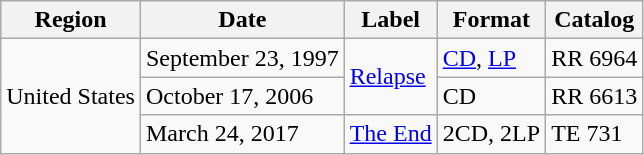<table class="wikitable">
<tr>
<th>Region</th>
<th>Date</th>
<th>Label</th>
<th>Format</th>
<th>Catalog</th>
</tr>
<tr>
<td rowspan="3">United States</td>
<td>September 23, 1997</td>
<td rowspan="2"><a href='#'>Relapse</a></td>
<td><a href='#'>CD</a>, <a href='#'>LP</a></td>
<td>RR 6964</td>
</tr>
<tr>
<td>October 17, 2006</td>
<td>CD</td>
<td>RR 6613</td>
</tr>
<tr>
<td>March 24, 2017</td>
<td><a href='#'>The End</a></td>
<td>2CD, 2LP</td>
<td>TE 731</td>
</tr>
</table>
